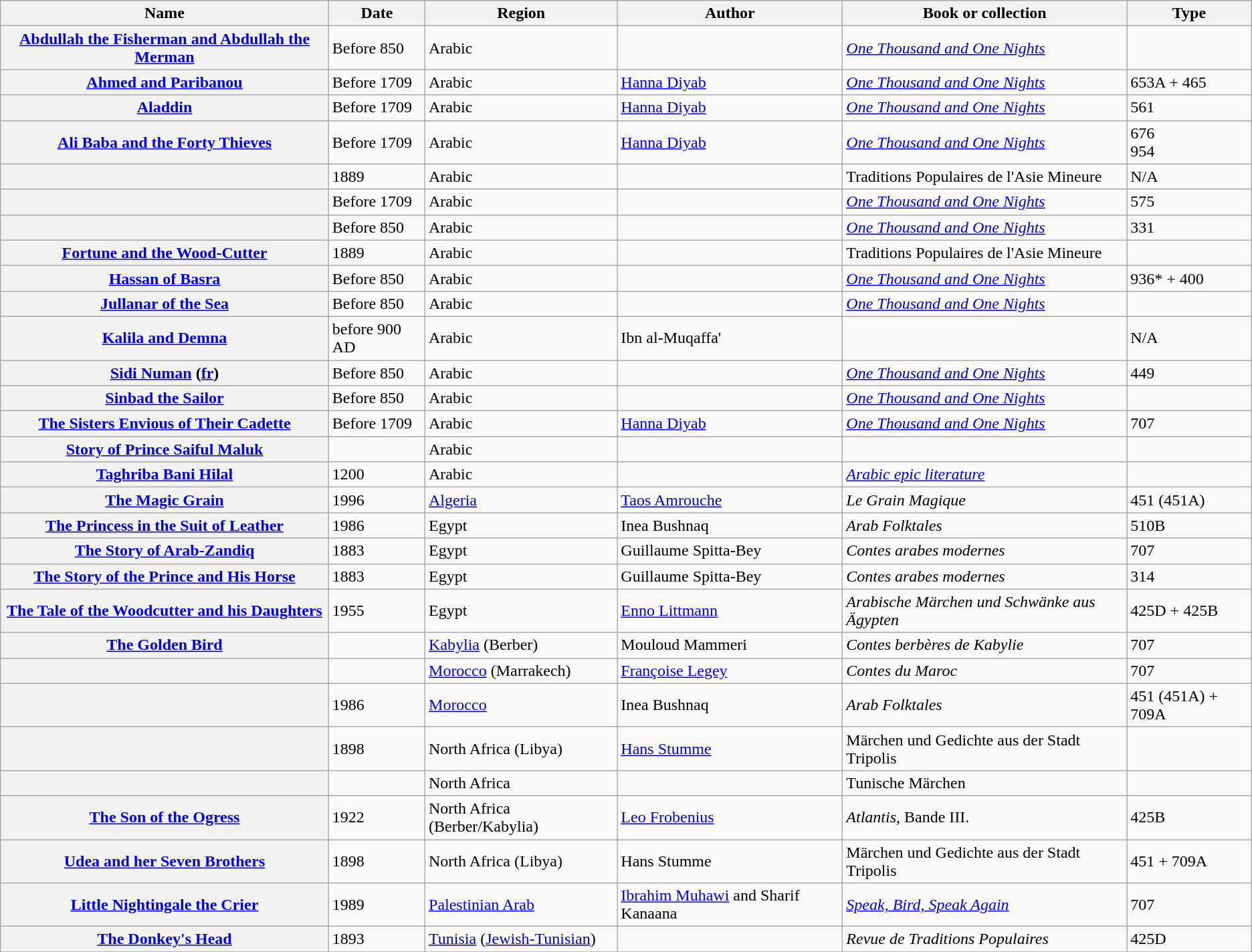<table class="wikitable sortable">
<tr>
<th scope="col">Name</th>
<th scope="col">Date</th>
<th scope="col">Region</th>
<th scope="col">Author</th>
<th scope="col">Book or collection</th>
<th scope="col">Type</th>
</tr>
<tr>
<th><a href='#'>Abdullah the Fisherman and Abdullah the Merman</a></th>
<td>Before 850</td>
<td>Arabic</td>
<td></td>
<td><em><a href='#'>One Thousand and One Nights</a></em></td>
<td></td>
</tr>
<tr>
<th><a href='#'>Ahmed and Paribanou</a></th>
<td>Before 1709</td>
<td>Arabic</td>
<td><a href='#'>Hanna Diyab</a></td>
<td><em><a href='#'>One Thousand and One Nights</a></em></td>
<td>653A + 465</td>
</tr>
<tr>
<th><a href='#'>Aladdin</a></th>
<td>Before 1709</td>
<td>Arabic</td>
<td><a href='#'>Hanna Diyab</a></td>
<td><em><a href='#'>One Thousand and One Nights</a></em></td>
<td>561</td>
</tr>
<tr>
<th><a href='#'>Ali Baba and the Forty Thieves</a></th>
<td>Before 1709</td>
<td>Arabic</td>
<td><a href='#'>Hanna Diyab</a></td>
<td><em><a href='#'>One Thousand and One Nights</a></em></td>
<td>676 <br> 954</td>
</tr>
<tr>
<th></th>
<td>1889</td>
<td>Arabic</td>
<td></td>
<td>Traditions Populaires de l'Asie Mineure</td>
<td>N/A</td>
</tr>
<tr>
<th></th>
<td>Before 1709</td>
<td>Arabic</td>
<td></td>
<td><em><a href='#'>One Thousand and One Nights</a></em></td>
<td>575</td>
</tr>
<tr>
<th></th>
<td>Before 850</td>
<td>Arabic</td>
<td></td>
<td><em><a href='#'>One Thousand and One Nights</a></em></td>
<td>331</td>
</tr>
<tr>
<th><a href='#'>Fortune and the Wood-Cutter</a></th>
<td>1889</td>
<td>Arabic</td>
<td></td>
<td>Traditions Populaires de l'Asie Mineure</td>
<td></td>
</tr>
<tr>
<th><a href='#'>Hassan of Basra</a></th>
<td>Before 850</td>
<td>Arabic</td>
<td></td>
<td><em><a href='#'>One Thousand and One Nights</a></em></td>
<td>936* + 400</td>
</tr>
<tr>
<th><a href='#'>Jullanar of the Sea</a></th>
<td>Before 850</td>
<td>Arabic</td>
<td></td>
<td><em><a href='#'>One Thousand and One Nights</a></em></td>
<td></td>
</tr>
<tr>
<th><a href='#'>Kalila and Demna</a></th>
<td>before 900 AD</td>
<td>Arabic</td>
<td>Ibn al-Muqaffa'</td>
<td></td>
<td>N/A</td>
</tr>
<tr>
<th><a href='#'>Sidi Numan</a> (<a href='#'>fr</a>)</th>
<td>Before 850</td>
<td>Arabic</td>
<td></td>
<td><em><a href='#'>One Thousand and One Nights</a></em></td>
<td>449</td>
</tr>
<tr>
<th><a href='#'>Sinbad the Sailor</a></th>
<td>Before 850</td>
<td>Arabic</td>
<td></td>
<td><em><a href='#'>One Thousand and One Nights</a></em></td>
<td></td>
</tr>
<tr>
<th><a href='#'>The Sisters Envious of Their Cadette</a></th>
<td>Before 1709</td>
<td>Arabic</td>
<td><a href='#'>Hanna Diyab</a></td>
<td><em><a href='#'>One Thousand and One Nights</a></em></td>
<td>707</td>
</tr>
<tr>
<th><a href='#'>Story of Prince Saiful Maluk</a></th>
<td></td>
<td>Arabic</td>
<td></td>
<td></td>
<td></td>
</tr>
<tr>
<th><a href='#'>Taghriba Bani Hilal</a></th>
<td>1200</td>
<td>Arabic</td>
<td></td>
<td><em><a href='#'>Arabic epic literature</a></em></td>
<td></td>
</tr>
<tr>
<th><a href='#'>The Magic Grain</a></th>
<td>1996</td>
<td><a href='#'>Algeria</a></td>
<td><a href='#'>Taos Amrouche</a></td>
<td><em>Le Grain Magique</em></td>
<td>451 (451A)</td>
</tr>
<tr>
<th><a href='#'>The Princess in the Suit of Leather</a></th>
<td>1986</td>
<td>Egypt</td>
<td>Inea Bushnaq</td>
<td><em>Arab Folktales</em></td>
<td>510B</td>
</tr>
<tr>
<th><a href='#'>The Story of Arab-Zandiq</a></th>
<td>1883</td>
<td>Egypt</td>
<td>Guillaume Spitta-Bey</td>
<td><em>Contes arabes modernes</em></td>
<td>707</td>
</tr>
<tr>
<th><a href='#'>The Story of the Prince and His Horse</a></th>
<td>1883</td>
<td>Egypt</td>
<td>Guillaume Spitta-Bey</td>
<td><em>Contes arabes modernes</em></td>
<td>314</td>
</tr>
<tr>
<th><a href='#'>The Tale of the Woodcutter and his Daughters</a></th>
<td>1955</td>
<td>Egypt</td>
<td><a href='#'>Enno Littmann</a></td>
<td><em>Arabische Märchen und Schwänke aus Ägypten</em></td>
<td>425D + 425B</td>
</tr>
<tr>
<th><a href='#'>The Golden Bird</a></th>
<td></td>
<td><a href='#'>Kabylia</a> (Berber)</td>
<td>Mouloud Mammeri</td>
<td><em>Contes berbères de Kabylie</em></td>
<td>707</td>
</tr>
<tr>
<th></th>
<td></td>
<td><a href='#'>Morocco</a> (Marrakech)</td>
<td><a href='#'>Françoise Legey</a></td>
<td><em>Contes du Maroc</em></td>
<td>707</td>
</tr>
<tr>
<th></th>
<td>1986</td>
<td><a href='#'>Morocco</a></td>
<td>Inea Bushnaq</td>
<td><em>Arab Folktales</em></td>
<td>451 (451A) + 709A</td>
</tr>
<tr>
<th></th>
<td>1898</td>
<td>North Africa (Libya)</td>
<td><a href='#'>Hans Stumme</a></td>
<td>Märchen und Gedichte aus der Stadt Tripolis</td>
<td></td>
</tr>
<tr>
<th></th>
<td></td>
<td>North Africa</td>
<td></td>
<td>Tunische Märchen</td>
<td></td>
</tr>
<tr>
<th><a href='#'>The Son of the Ogress</a></th>
<td>1922</td>
<td>North Africa (Berber/Kabylia)</td>
<td><a href='#'>Leo Frobenius</a></td>
<td><em>Atlantis</em>, Bande III.</td>
<td>425B</td>
</tr>
<tr>
<th><a href='#'>Udea and her Seven Brothers</a></th>
<td>1898</td>
<td>North Africa (Libya)</td>
<td>Hans Stumme</td>
<td>Märchen und Gedichte aus der Stadt Tripolis</td>
<td>451 + 709A</td>
</tr>
<tr>
<th><a href='#'>Little Nightingale the Crier</a></th>
<td>1989</td>
<td><a href='#'>Palestinian Arab</a></td>
<td><a href='#'>Ibrahim Muhawi</a> and Sharif Kanaana</td>
<td><em><a href='#'>Speak, Bird, Speak Again</a></em></td>
<td>707</td>
</tr>
<tr>
<th><a href='#'>The Donkey's Head</a></th>
<td>1893</td>
<td><a href='#'>Tunisia</a> (<a href='#'>Jewish-Tunisian</a>)</td>
<td></td>
<td><em>Revue de Traditions Populaires</em></td>
<td>425D</td>
</tr>
<tr>
</tr>
</table>
